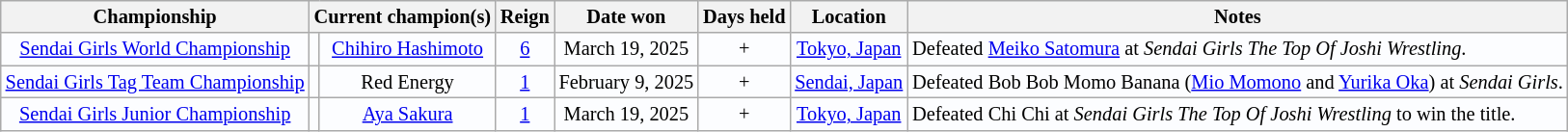<table class="wikitable" style="text-align:center; background:#fcfdff; font-size:85%;">
<tr>
<th>Championship</th>
<th colspan="2">Current champion(s)</th>
<th>Reign</th>
<th>Date won</th>
<th>Days held</th>
<th>Location</th>
<th>Notes</th>
</tr>
<tr>
<td><a href='#'>Sendai Girls World Championship</a></td>
<td></td>
<td><a href='#'>Chihiro Hashimoto</a></td>
<td><a href='#'>6</a></td>
<td>March 19, 2025</td>
<td>+</td>
<td><a href='#'>Tokyo, Japan</a></td>
<td align=left>Defeated <a href='#'>Meiko Satomura</a> at <em>Sendai Girls The Top Of Joshi Wrestling</em>.</td>
</tr>
<tr>
<td><a href='#'>Sendai Girls Tag Team Championship</a></td>
<td><br></td>
<td>Red Energy<br></td>
<td><a href='#'>1<br></a></td>
<td>February 9, 2025</td>
<td>+</td>
<td><a href='#'>Sendai, Japan</a></td>
<td align=left>Defeated Bob Bob Momo Banana (<a href='#'>Mio Momono</a> and <a href='#'>Yurika Oka</a>) at <em>Sendai Girls</em>.</td>
</tr>
<tr>
<td><a href='#'>Sendai Girls Junior Championship</a></td>
<td></td>
<td><a href='#'>Aya Sakura</a></td>
<td><a href='#'>1</a></td>
<td>March 19, 2025</td>
<td>+</td>
<td><a href='#'>Tokyo, Japan</a></td>
<td align=left>Defeated Chi Chi at <em>Sendai Girls The Top Of Joshi Wrestling</em> to win the title.</td>
</tr>
</table>
